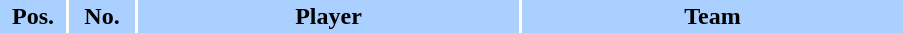<table border="0" cellspacing="2" cellpadding="2">
<tr bgcolor=AAD0FF>
<th width=40>Pos.</th>
<th width=40>No.</th>
<th width=250>Player</th>
<th width=250>Team</th>
</tr>
</table>
